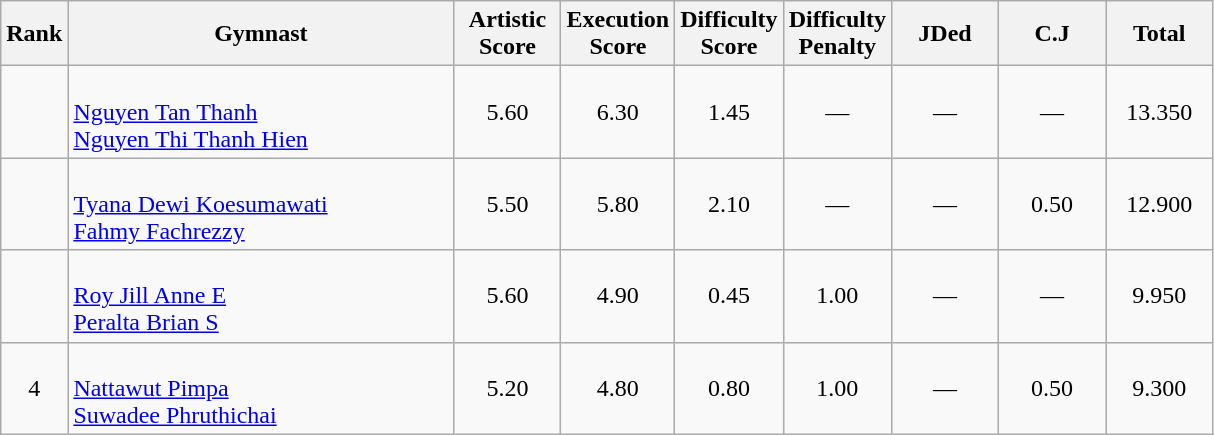<table class="wikitable" style="text-align:center">
<tr>
<th>Rank</th>
<th width=250>Gymnast</th>
<th style="width:4em">Artistic Score</th>
<th style="width:4em">Execution Score</th>
<th style="width:4em">Difficulty Score</th>
<th style="width:4em">Difficulty Penalty</th>
<th style="width:4em">JDed</th>
<th style="width:4em">C.J</th>
<th style="width:4em">Total</th>
</tr>
<tr>
<td></td>
<td align=left><br><a href='#'>Nguyen Tan Thanh</a><br><a href='#'>Nguyen Thi Thanh Hien</a></td>
<td>5.60</td>
<td>6.30</td>
<td>1.45</td>
<td>—</td>
<td>—</td>
<td>—</td>
<td>13.350</td>
</tr>
<tr>
<td></td>
<td align=left><br><a href='#'>Tyana Dewi Koesumawati</a><br><a href='#'>Fahmy Fachrezzy</a></td>
<td>5.50</td>
<td>5.80</td>
<td>2.10</td>
<td>—</td>
<td>—</td>
<td>0.50</td>
<td>12.900</td>
</tr>
<tr>
<td></td>
<td align=left><br><a href='#'>Roy Jill Anne E</a><br><a href='#'>Peralta Brian S</a></td>
<td>5.60</td>
<td>4.90</td>
<td>0.45</td>
<td>1.00</td>
<td>—</td>
<td>—</td>
<td>9.950</td>
</tr>
<tr>
<td>4</td>
<td align=left><br><a href='#'>Nattawut Pimpa</a><br><a href='#'>Suwadee Phruthichai</a></td>
<td>5.20</td>
<td>4.80</td>
<td>0.80</td>
<td>1.00</td>
<td>—</td>
<td>0.50</td>
<td>9.300</td>
</tr>
</table>
